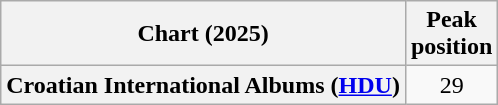<table class="wikitable sortable plainrowheaders">
<tr>
<th scope="col">Chart (2025)</th>
<th scope="col">Peak<br>position</th>
</tr>
<tr>
<th scope="row">Croatian International Albums (<a href='#'>HDU</a>)</th>
<td align="center">29</td>
</tr>
</table>
